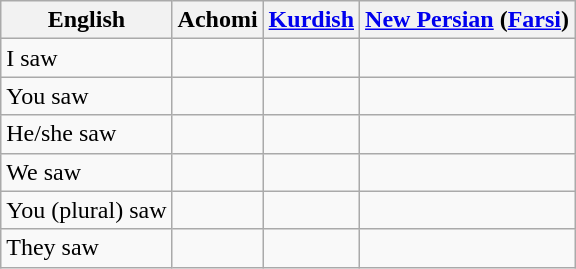<table class="wikitable">
<tr>
<th>English</th>
<th>Achomi</th>
<th><a href='#'>Kurdish</a></th>
<th><a href='#'>New Persian</a> (<a href='#'>Farsi</a>)</th>
</tr>
<tr>
<td>I saw</td>
<td></td>
<td></td>
<td></td>
</tr>
<tr>
<td>You saw</td>
<td></td>
<td></td>
<td></td>
</tr>
<tr>
<td>He/she saw</td>
<td></td>
<td></td>
<td></td>
</tr>
<tr>
<td>We saw</td>
<td></td>
<td></td>
<td></td>
</tr>
<tr>
<td>You (plural) saw</td>
<td></td>
<td></td>
<td></td>
</tr>
<tr>
<td>They saw</td>
<td></td>
<td></td>
<td></td>
</tr>
</table>
